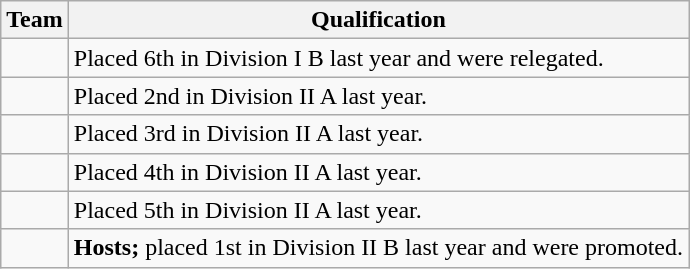<table class="wikitable">
<tr>
<th>Team</th>
<th>Qualification</th>
</tr>
<tr>
<td></td>
<td>Placed 6th in Division I B last year and were relegated.</td>
</tr>
<tr>
<td></td>
<td>Placed 2nd in Division II A last year.</td>
</tr>
<tr>
<td></td>
<td>Placed 3rd in Division II A last year.</td>
</tr>
<tr>
<td></td>
<td>Placed 4th in Division II A last year.</td>
</tr>
<tr>
<td></td>
<td>Placed 5th in Division II A last year.</td>
</tr>
<tr>
<td></td>
<td><strong>Hosts;</strong> placed 1st in Division II B last year and were promoted.</td>
</tr>
</table>
